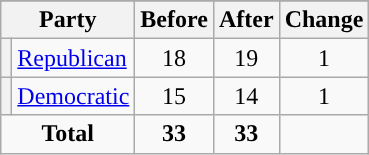<table class="wikitable" style="text-align:center;">
<tr>
</tr>
<tr>
<th colspan=2>Party</th>
<th>Before</th>
<th>After</th>
<th>Change</th>
</tr>
<tr>
<th style="background-color:"></th>
<td style="text-align:left;"><a href='#'>Republican</a></td>
<td>18</td>
<td>19</td>
<td> 1</td>
</tr>
<tr>
<th style="background-color:"></th>
<td style="text-align:left;"><a href='#'>Democratic</a></td>
<td>15</td>
<td>14</td>
<td> 1</td>
</tr>
<tr>
<td colspan=2><strong>Total</strong></td>
<td><strong>33</strong></td>
<td><strong>33</strong></td>
<td></td>
</tr>
</table>
